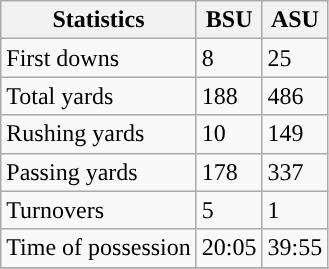<table class="wikitable" style="float: left;">
<tr>
<th>Statistics</th>
<th>BSU</th>
<th>ASU</th>
</tr>
<tr>
<td>First downs</td>
<td>8</td>
<td>25</td>
</tr>
<tr>
<td>Total yards</td>
<td>188</td>
<td>486</td>
</tr>
<tr>
<td>Rushing yards</td>
<td>10</td>
<td>149</td>
</tr>
<tr>
<td>Passing yards</td>
<td>178</td>
<td>337</td>
</tr>
<tr>
<td>Turnovers</td>
<td>5</td>
<td>1</td>
</tr>
<tr>
<td>Time of possession</td>
<td>20:05</td>
<td>39:55</td>
</tr>
<tr>
</tr>
</table>
